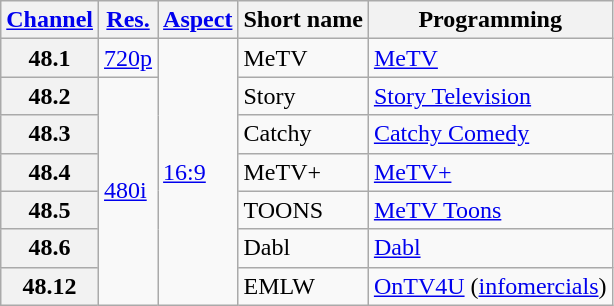<table class="wikitable">
<tr>
<th><a href='#'>Channel</a></th>
<th><a href='#'>Res.</a></th>
<th><a href='#'>Aspect</a></th>
<th>Short name</th>
<th>Programming</th>
</tr>
<tr>
<th scope = "col">48.1</th>
<td><a href='#'>720p</a></td>
<td rowspan=7><a href='#'>16:9</a></td>
<td>MeTV</td>
<td><a href='#'>MeTV</a></td>
</tr>
<tr>
<th scope = "col">48.2</th>
<td rowspan=6><a href='#'>480i</a></td>
<td>Story</td>
<td><a href='#'>Story Television</a></td>
</tr>
<tr>
<th scope = "col">48.3</th>
<td>Catchy</td>
<td><a href='#'>Catchy Comedy</a></td>
</tr>
<tr>
<th scope = "col">48.4</th>
<td>MeTV+</td>
<td><a href='#'>MeTV+</a></td>
</tr>
<tr>
<th scope = "col">48.5</th>
<td>TOONS</td>
<td><a href='#'>MeTV Toons</a></td>
</tr>
<tr>
<th scope = "col">48.6</th>
<td>Dabl</td>
<td><a href='#'>Dabl</a></td>
</tr>
<tr>
<th scope = "col">48.12</th>
<td>EMLW</td>
<td><a href='#'>OnTV4U</a> (<a href='#'>infomercials</a>)</td>
</tr>
</table>
